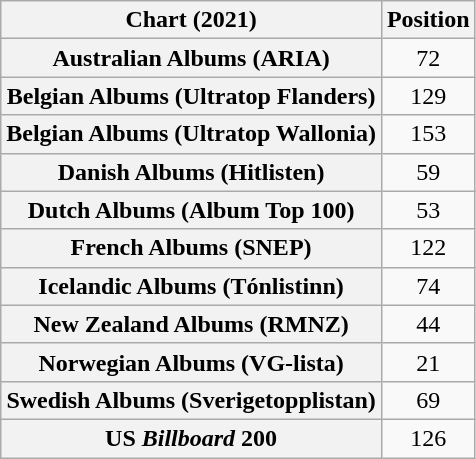<table class="wikitable sortable plainrowheaders" style="text-align:center">
<tr>
<th scope="col">Chart (2021)</th>
<th scope="col">Position</th>
</tr>
<tr>
<th scope="row">Australian Albums (ARIA)</th>
<td>72</td>
</tr>
<tr>
<th scope="row">Belgian Albums (Ultratop Flanders)</th>
<td>129</td>
</tr>
<tr>
<th scope="row">Belgian Albums (Ultratop Wallonia)</th>
<td>153</td>
</tr>
<tr>
<th scope="row">Danish Albums (Hitlisten)</th>
<td>59</td>
</tr>
<tr>
<th scope="row">Dutch Albums (Album Top 100)</th>
<td>53</td>
</tr>
<tr>
<th scope="row">French Albums (SNEP)</th>
<td>122</td>
</tr>
<tr>
<th scope="row">Icelandic Albums (Tónlistinn)</th>
<td>74</td>
</tr>
<tr>
<th scope="row">New Zealand Albums (RMNZ)</th>
<td>44</td>
</tr>
<tr>
<th scope="row">Norwegian Albums (VG-lista)</th>
<td>21</td>
</tr>
<tr>
<th scope="row">Swedish Albums (Sverigetopplistan)</th>
<td>69</td>
</tr>
<tr>
<th scope="row">US <em>Billboard</em> 200</th>
<td>126</td>
</tr>
</table>
